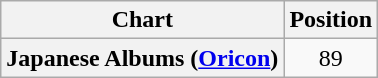<table class="wikitable plainrowheaders">
<tr>
<th>Chart</th>
<th>Position</th>
</tr>
<tr>
<th scope="row">Japanese Albums (<a href='#'>Oricon</a>)</th>
<td style="text-align:center;">89</td>
</tr>
</table>
